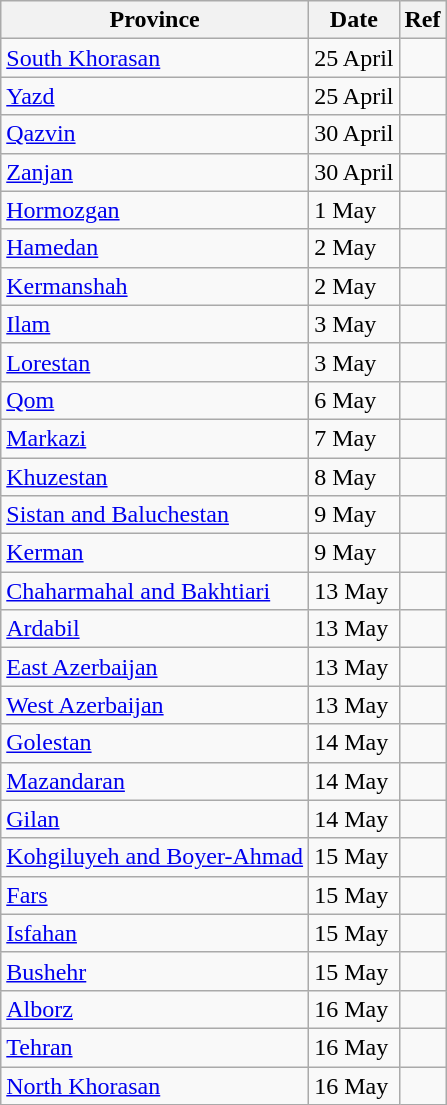<table class="wikitable">
<tr>
<th>Province</th>
<th>Date</th>
<th>Ref</th>
</tr>
<tr>
<td><a href='#'>South Khorasan</a></td>
<td>25 April</td>
<td></td>
</tr>
<tr>
<td><a href='#'>Yazd</a></td>
<td>25 April</td>
<td></td>
</tr>
<tr>
<td><a href='#'>Qazvin</a></td>
<td>30 April</td>
<td></td>
</tr>
<tr>
<td><a href='#'>Zanjan</a></td>
<td>30 April</td>
<td></td>
</tr>
<tr>
<td><a href='#'>Hormozgan</a></td>
<td>1 May</td>
<td></td>
</tr>
<tr>
<td><a href='#'>Hamedan</a></td>
<td>2 May</td>
<td></td>
</tr>
<tr>
<td><a href='#'>Kermanshah</a></td>
<td>2 May</td>
<td></td>
</tr>
<tr>
<td><a href='#'>Ilam</a></td>
<td>3 May</td>
<td></td>
</tr>
<tr>
<td><a href='#'>Lorestan</a></td>
<td>3 May</td>
<td></td>
</tr>
<tr>
<td><a href='#'>Qom</a></td>
<td>6 May</td>
<td></td>
</tr>
<tr>
<td><a href='#'>Markazi</a></td>
<td>7 May</td>
<td></td>
</tr>
<tr>
<td><a href='#'>Khuzestan</a></td>
<td>8 May</td>
<td></td>
</tr>
<tr>
<td><a href='#'>Sistan and Baluchestan</a></td>
<td>9 May</td>
<td></td>
</tr>
<tr>
<td><a href='#'>Kerman</a></td>
<td>9 May</td>
<td></td>
</tr>
<tr>
<td><a href='#'>Chaharmahal and Bakhtiari</a></td>
<td>13 May</td>
<td></td>
</tr>
<tr>
<td><a href='#'>Ardabil</a></td>
<td>13 May</td>
<td></td>
</tr>
<tr>
<td><a href='#'>East Azerbaijan</a></td>
<td>13 May</td>
<td></td>
</tr>
<tr>
<td><a href='#'>West Azerbaijan</a></td>
<td>13 May</td>
<td></td>
</tr>
<tr>
<td><a href='#'>Golestan</a></td>
<td>14 May</td>
<td></td>
</tr>
<tr>
<td><a href='#'>Mazandaran</a></td>
<td>14 May</td>
<td></td>
</tr>
<tr>
<td><a href='#'>Gilan</a></td>
<td>14 May</td>
<td></td>
</tr>
<tr>
<td><a href='#'>Kohgiluyeh and Boyer-Ahmad</a></td>
<td>15 May</td>
<td></td>
</tr>
<tr>
<td><a href='#'>Fars</a></td>
<td>15 May</td>
<td></td>
</tr>
<tr>
<td><a href='#'>Isfahan</a></td>
<td>15 May</td>
<td></td>
</tr>
<tr>
<td><a href='#'>Bushehr</a></td>
<td>15 May</td>
<td></td>
</tr>
<tr>
<td><a href='#'>Alborz</a></td>
<td>16 May</td>
<td></td>
</tr>
<tr>
<td><a href='#'>Tehran</a></td>
<td>16 May</td>
<td></td>
</tr>
<tr>
<td><a href='#'>North Khorasan</a></td>
<td>16 May</td>
<td></td>
</tr>
</table>
